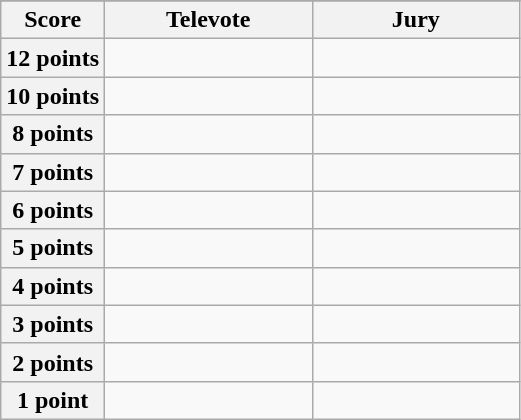<table class="wikitable">
<tr>
</tr>
<tr>
<th scope="col" width="20%">Score</th>
<th scope="col" width="40%">Televote</th>
<th scope="col" width="40%">Jury</th>
</tr>
<tr>
<th scope="row">12 points</th>
<td></td>
<td></td>
</tr>
<tr>
<th scope="row">10 points</th>
<td></td>
<td></td>
</tr>
<tr>
<th scope="row">8 points</th>
<td></td>
<td></td>
</tr>
<tr>
<th scope="row">7 points</th>
<td></td>
<td></td>
</tr>
<tr>
<th scope="row">6 points</th>
<td></td>
<td></td>
</tr>
<tr>
<th scope="row">5 points</th>
<td></td>
<td></td>
</tr>
<tr>
<th scope="row">4 points</th>
<td></td>
<td></td>
</tr>
<tr>
<th scope="row">3 points</th>
<td></td>
<td></td>
</tr>
<tr>
<th scope="row">2 points</th>
<td></td>
<td></td>
</tr>
<tr>
<th scope="row">1 point</th>
<td></td>
<td></td>
</tr>
</table>
